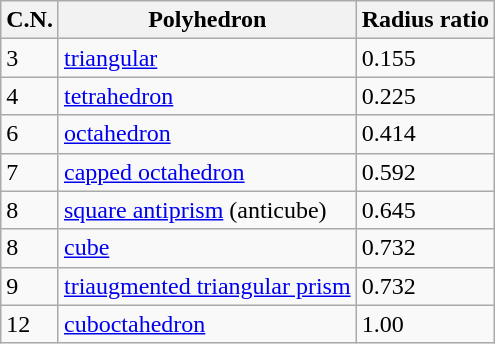<table class="wikitable">
<tr>
<th>C.N.</th>
<th>Polyhedron</th>
<th>Radius ratio</th>
</tr>
<tr>
<td>3</td>
<td><a href='#'>triangular</a></td>
<td>0.155</td>
</tr>
<tr>
<td>4</td>
<td><a href='#'>tetrahedron</a></td>
<td>0.225</td>
</tr>
<tr>
<td>6</td>
<td><a href='#'>octahedron</a></td>
<td>0.414</td>
</tr>
<tr>
<td>7</td>
<td><a href='#'>capped octahedron</a></td>
<td>0.592</td>
</tr>
<tr>
<td>8</td>
<td><a href='#'>square antiprism</a> (anticube)</td>
<td>0.645</td>
</tr>
<tr>
<td>8</td>
<td><a href='#'>cube</a></td>
<td>0.732</td>
</tr>
<tr>
<td>9</td>
<td><a href='#'>triaugmented triangular prism</a></td>
<td>0.732</td>
</tr>
<tr>
<td>12</td>
<td><a href='#'>cuboctahedron</a></td>
<td>1.00</td>
</tr>
</table>
